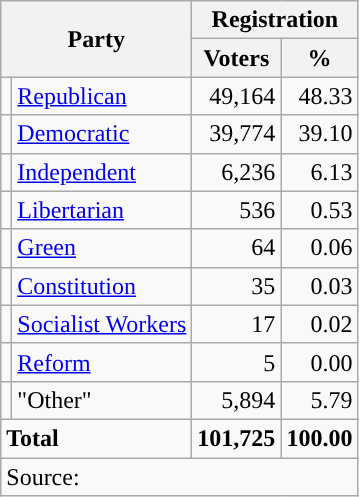<table class="wikitable">
<tr>
<th colspan="2" rowspan="2">Party</th>
<th colspan="2">Registration</th>
</tr>
<tr>
<th>Voters</th>
<th>%</th>
</tr>
<tr>
<td style="background-color:"></td>
<td><a href='#'>Republican</a></td>
<td style="text-align:right;">49,164</td>
<td style="text-align:right;">48.33</td>
</tr>
<tr>
<td style="background-color:"></td>
<td><a href='#'>Democratic</a></td>
<td style="text-align:right;">39,774</td>
<td style="text-align:right;">39.10</td>
</tr>
<tr>
<td style="background-color:"></td>
<td><a href='#'>Independent</a></td>
<td style="text-align:right;">6,236</td>
<td style="text-align:right;">6.13</td>
</tr>
<tr>
<td style="background-color:"></td>
<td><a href='#'>Libertarian</a></td>
<td style="text-align:right;">536</td>
<td style="text-align:right;">0.53</td>
</tr>
<tr>
<td style="background-color:"></td>
<td><a href='#'>Green</a></td>
<td style="text-align:right;">64</td>
<td style="text-align:right;">0.06</td>
</tr>
<tr>
<td style="background-color:"></td>
<td><a href='#'>Constitution</a></td>
<td style="text-align:right;">35</td>
<td style="text-align:right;">0.03</td>
</tr>
<tr>
<td style="background-color:"></td>
<td><a href='#'>Socialist Workers</a></td>
<td style="text-align:right;">17</td>
<td style="text-align:right;">0.02</td>
</tr>
<tr>
<td style="background-color:"></td>
<td><a href='#'>Reform</a></td>
<td style="text-align:right;">5</td>
<td style="text-align:right;">0.00</td>
</tr>
<tr>
<td></td>
<td>"Other"</td>
<td style="text-align:right;">5,894</td>
<td style="text-align:right;">5.79</td>
</tr>
<tr>
<td colspan="2"><strong>Total</strong></td>
<td style="text-align:right;"><strong>101,725</strong></td>
<td style="text-align:right;"><strong>100.00</strong></td>
</tr>
<tr>
<td colspan="4">Source: <em></em></td>
</tr>
</table>
